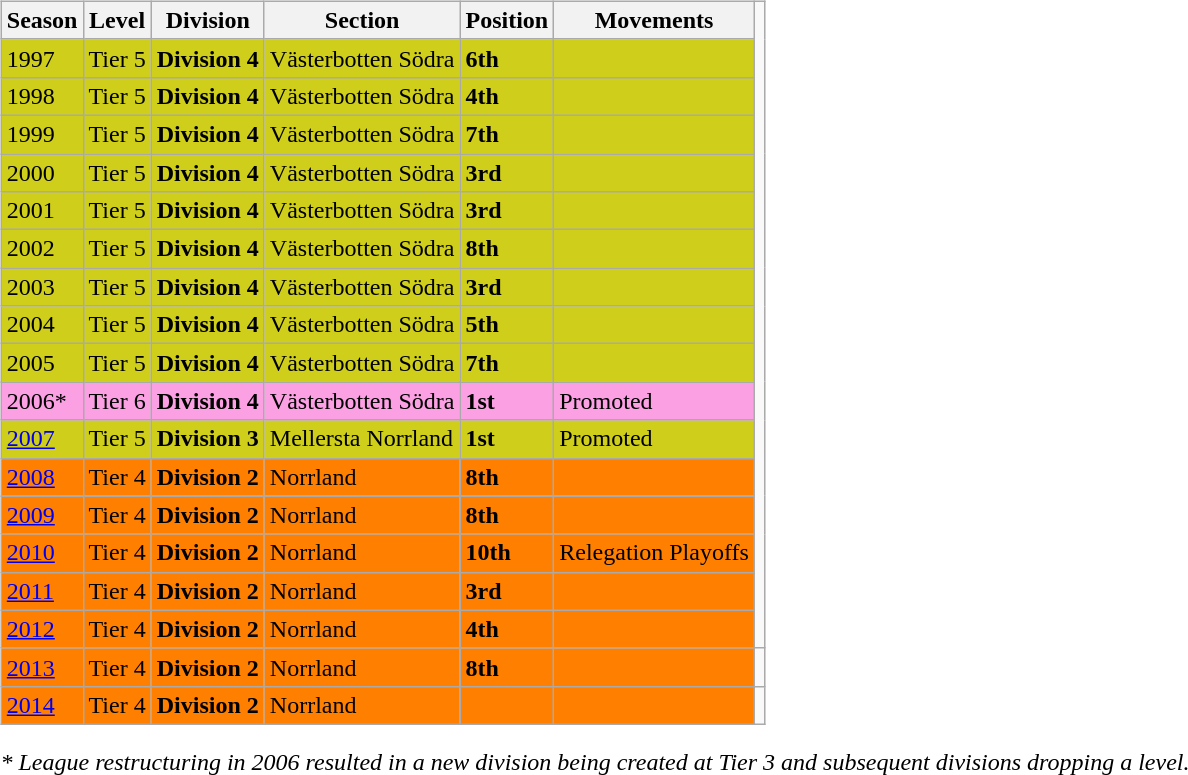<table>
<tr>
<td valign="top" width=0%><br><table class="wikitable">
<tr style="background:#f0f6fa;">
<th><strong>Season</strong></th>
<th><strong>Level</strong></th>
<th><strong>Division</strong></th>
<th><strong>Section</strong></th>
<th><strong>Position</strong></th>
<th><strong>Movements</strong></th>
</tr>
<tr>
<td style="background:#CECE1B;">1997</td>
<td style="background:#CECE1B;">Tier 5</td>
<td style="background:#CECE1B;"><strong>Division 4</strong></td>
<td style="background:#CECE1B;">Västerbotten Södra</td>
<td style="background:#CECE1B;"><strong>6th</strong></td>
<td style="background:#CECE1B;"></td>
</tr>
<tr>
<td style="background:#CECE1B;">1998</td>
<td style="background:#CECE1B;">Tier 5</td>
<td style="background:#CECE1B;"><strong>Division 4</strong></td>
<td style="background:#CECE1B;">Västerbotten Södra</td>
<td style="background:#CECE1B;"><strong>4th</strong></td>
<td style="background:#CECE1B;"></td>
</tr>
<tr>
<td style="background:#CECE1B;">1999</td>
<td style="background:#CECE1B;">Tier 5</td>
<td style="background:#CECE1B;"><strong>Division 4</strong></td>
<td style="background:#CECE1B;">Västerbotten Södra</td>
<td style="background:#CECE1B;"><strong>7th</strong></td>
<td style="background:#CECE1B;"></td>
</tr>
<tr>
<td style="background:#CECE1B;">2000</td>
<td style="background:#CECE1B;">Tier 5</td>
<td style="background:#CECE1B;"><strong>Division 4</strong></td>
<td style="background:#CECE1B;">Västerbotten Södra</td>
<td style="background:#CECE1B;"><strong>3rd</strong></td>
<td style="background:#CECE1B;"></td>
</tr>
<tr>
<td style="background:#CECE1B;">2001</td>
<td style="background:#CECE1B;">Tier 5</td>
<td style="background:#CECE1B;"><strong>Division 4</strong></td>
<td style="background:#CECE1B;">Västerbotten Södra</td>
<td style="background:#CECE1B;"><strong>3rd</strong></td>
<td style="background:#CECE1B;"></td>
</tr>
<tr>
<td style="background:#CECE1B;">2002</td>
<td style="background:#CECE1B;">Tier 5</td>
<td style="background:#CECE1B;"><strong>Division 4</strong></td>
<td style="background:#CECE1B;">Västerbotten Södra</td>
<td style="background:#CECE1B;"><strong>8th</strong></td>
<td style="background:#CECE1B;"></td>
</tr>
<tr>
<td style="background:#CECE1B;">2003</td>
<td style="background:#CECE1B;">Tier 5</td>
<td style="background:#CECE1B;"><strong>Division 4</strong></td>
<td style="background:#CECE1B;">Västerbotten Södra</td>
<td style="background:#CECE1B;"><strong>3rd</strong></td>
<td style="background:#CECE1B;"></td>
</tr>
<tr>
<td style="background:#CECE1B;">2004</td>
<td style="background:#CECE1B;">Tier 5</td>
<td style="background:#CECE1B;"><strong>Division 4</strong></td>
<td style="background:#CECE1B;">Västerbotten Södra</td>
<td style="background:#CECE1B;"><strong>5th</strong></td>
<td style="background:#CECE1B;"></td>
</tr>
<tr>
<td style="background:#CECE1B;">2005</td>
<td style="background:#CECE1B;">Tier 5</td>
<td style="background:#CECE1B;"><strong>Division 4</strong></td>
<td style="background:#CECE1B;">Västerbotten Södra</td>
<td style="background:#CECE1B;"><strong>7th</strong></td>
<td style="background:#CECE1B;"></td>
</tr>
<tr>
<td style="background:#FBA0E3;">2006*</td>
<td style="background:#FBA0E3;">Tier 6</td>
<td style="background:#FBA0E3;"><strong>Division 4</strong></td>
<td style="background:#FBA0E3;">Västerbotten Södra</td>
<td style="background:#FBA0E3;"><strong>1st</strong></td>
<td style="background:#FBA0E3;">Promoted</td>
</tr>
<tr>
<td style="background:#CECE1B;"><a href='#'>2007</a></td>
<td style="background:#CECE1B;">Tier 5</td>
<td style="background:#CECE1B;"><strong>Division 3</strong></td>
<td style="background:#CECE1B;">Mellersta Norrland</td>
<td style="background:#CECE1B;"><strong>1st</strong></td>
<td style="background:#CECE1B;">Promoted</td>
</tr>
<tr>
<td style="background:#FF7F00;"><a href='#'>2008</a></td>
<td style="background:#FF7F00;">Tier 4</td>
<td style="background:#FF7F00;"><strong>Division 2</strong></td>
<td style="background:#FF7F00;">Norrland</td>
<td style="background:#FF7F00;"><strong>8th</strong></td>
<td style="background:#FF7F00;"></td>
</tr>
<tr>
<td style="background:#FF7F00;"><a href='#'>2009</a></td>
<td style="background:#FF7F00;">Tier 4</td>
<td style="background:#FF7F00;"><strong>Division 2</strong></td>
<td style="background:#FF7F00;">Norrland</td>
<td style="background:#FF7F00;"><strong>8th</strong></td>
<td style="background:#FF7F00;"></td>
</tr>
<tr>
<td style="background:#FF7F00;"><a href='#'>2010</a></td>
<td style="background:#FF7F00;">Tier 4</td>
<td style="background:#FF7F00;"><strong>Division 2</strong></td>
<td style="background:#FF7F00;">Norrland</td>
<td style="background:#FF7F00;"><strong>10th</strong></td>
<td style="background:#FF7F00;">Relegation Playoffs</td>
</tr>
<tr>
<td style="background:#FF7F00;"><a href='#'>2011</a></td>
<td style="background:#FF7F00;">Tier 4</td>
<td style="background:#FF7F00;"><strong>Division 2</strong></td>
<td style="background:#FF7F00;">Norrland</td>
<td style="background:#FF7F00;"><strong>3rd</strong></td>
<td style="background:#FF7F00;"></td>
</tr>
<tr>
<td style="background:#FF7F00;"><a href='#'>2012</a></td>
<td style="background:#FF7F00;">Tier 4</td>
<td style="background:#FF7F00;"><strong>Division 2</strong></td>
<td style="background:#FF7F00;">Norrland</td>
<td style="background:#FF7F00;"><strong>4th</strong></td>
<td style="background:#FF7F00;"></td>
</tr>
<tr>
<td style="background:#FF7F00;"><a href='#'>2013</a></td>
<td style="background:#FF7F00;">Tier 4</td>
<td style="background:#FF7F00;"><strong>Division 2</strong></td>
<td style="background:#FF7F00;">Norrland</td>
<td style="background:#FF7F00;"><strong>8th</strong></td>
<td style="background:#FF7F00;"></td>
<td></td>
</tr>
<tr>
<td style="background:#FF7F00;"><a href='#'>2014</a></td>
<td style="background:#FF7F00;">Tier 4</td>
<td style="background:#FF7F00;"><strong>Division 2</strong></td>
<td style="background:#FF7F00;">Norrland</td>
<td style="background:#FF7F00;"></td>
<td style="background:#FF7F00;"></td>
</tr>
</table>
<em>* League restructuring in 2006 resulted in a new division being created at Tier 3 and subsequent divisions dropping a level.</em> 

</td>
</tr>
</table>
